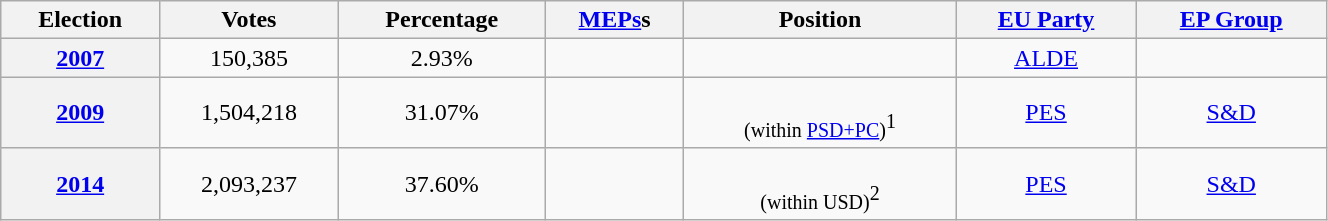<table class=wikitable style="text-align: right;" width=70%>
<tr>
<th>Election</th>
<th>Votes</th>
<th>Percentage</th>
<th><a href='#'>MEPs</a>s</th>
<th>Position</th>
<th><a href='#'>EU Party</a></th>
<th><a href='#'>EP Group</a></th>
</tr>
<tr style="text-align:center;">
<th><a href='#'>2007</a></th>
<td>150,385</td>
<td>2.93%</td>
<td></td>
<td></td>
<td><a href='#'>ALDE</a></td>
<td></td>
</tr>
<tr style="text-align:center;">
<th><a href='#'>2009</a></th>
<td>1,504,218</td>
<td>31.07%</td>
<td></td>
<td><br><small>(within <a href='#'>PSD+PC</a>)</small><sup>1</sup></td>
<td><a href='#'>PES</a></td>
<td><a href='#'>S&D</a></td>
</tr>
<tr style="text-align:center;">
<th><a href='#'>2014</a></th>
<td>2,093,237</td>
<td>37.60%</td>
<td></td>
<td><br><small>(within USD)</small><sup>2</sup></td>
<td><a href='#'>PES</a></td>
<td><a href='#'>S&D</a></td>
</tr>
</table>
